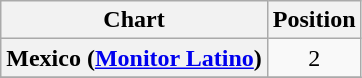<table class="wikitable plainrowheaders" style="text-align:center;">
<tr>
<th>Chart</th>
<th>Position</th>
</tr>
<tr>
<th scope="row">Mexico (<a href='#'>Monitor Latino</a>)</th>
<td align="center">2</td>
</tr>
<tr>
</tr>
</table>
